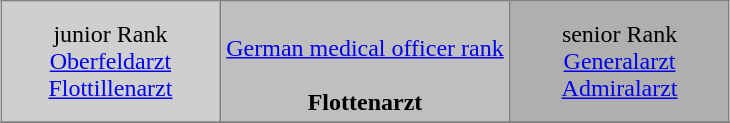<table class="toccolours" border="1" cellpadding="4" cellspacing="0" style="border-collapse: collapse; margin: 0.5em auto; clear: both;">
<tr>
<td width="30%" align="center" rowspan="1" style="background:#cfcfcf;">junior Rank<br><a href='#'>Oberfeldarzt</a><br><a href='#'>Flottillenarzt</a></td>
<td width="40%" align="center" rowspan="1" style="background:#bfbfbf;"><br><a href='#'>German medical officer rank</a><br><strong></strong><br><strong>Flottenarzt</strong></td>
<td width="30%" align="center" rowspan="1" style="background:#afafaf;">senior Rank<br><a href='#'>Generalarzt</a><br><a href='#'>Admiralarzt</a></td>
</tr>
<tr>
</tr>
</table>
